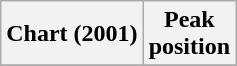<table class="wikitable">
<tr>
<th>Chart (2001)</th>
<th>Peak<br>position</th>
</tr>
<tr>
</tr>
</table>
